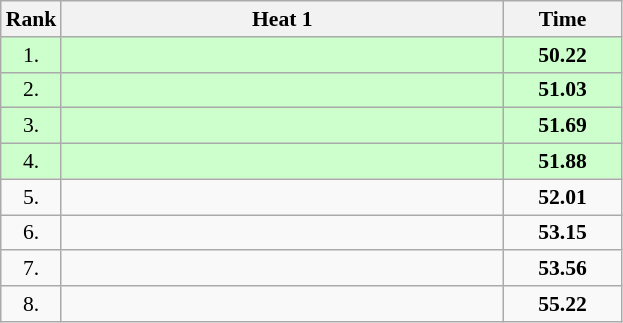<table class="wikitable" style="border-collapse: collapse; font-size: 90%;">
<tr>
<th>Rank</th>
<th style="width: 20em">Heat 1</th>
<th style="width: 5em">Time</th>
</tr>
<tr style="background:#ccffcc;">
<td align="center">1.</td>
<td></td>
<td align="center"><strong>50.22</strong></td>
</tr>
<tr style="background:#ccffcc;">
<td align="center">2.</td>
<td></td>
<td align="center"><strong>51.03</strong></td>
</tr>
<tr style="background:#ccffcc;">
<td align="center">3.</td>
<td></td>
<td align="center"><strong>51.69</strong></td>
</tr>
<tr style="background:#ccffcc;">
<td align="center">4.</td>
<td></td>
<td align="center"><strong>51.88</strong></td>
</tr>
<tr>
<td align="center">5.</td>
<td></td>
<td align="center"><strong>52.01</strong></td>
</tr>
<tr>
<td align="center">6.</td>
<td></td>
<td align="center"><strong>53.15</strong></td>
</tr>
<tr>
<td align="center">7.</td>
<td></td>
<td align="center"><strong>53.56</strong></td>
</tr>
<tr>
<td align="center">8.</td>
<td></td>
<td align="center"><strong>55.22</strong></td>
</tr>
</table>
